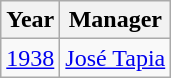<table class="wikitable">
<tr>
<th>Year</th>
<th>Manager</th>
</tr>
<tr>
<td align=center><a href='#'>1938</a></td>
<td> <a href='#'>José Tapia</a></td>
</tr>
</table>
